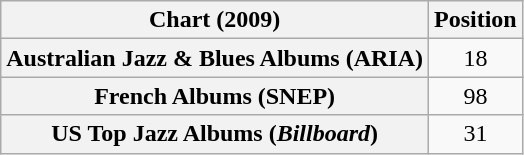<table class="wikitable sortable plainrowheaders" style="text-align:center">
<tr>
<th scope="col">Chart (2009)</th>
<th scope="col">Position</th>
</tr>
<tr>
<th scope="row">Australian Jazz & Blues Albums (ARIA)</th>
<td>18</td>
</tr>
<tr>
<th scope="row">French Albums (SNEP)</th>
<td>98</td>
</tr>
<tr>
<th scope="row">US Top Jazz Albums (<em>Billboard</em>)</th>
<td>31</td>
</tr>
</table>
